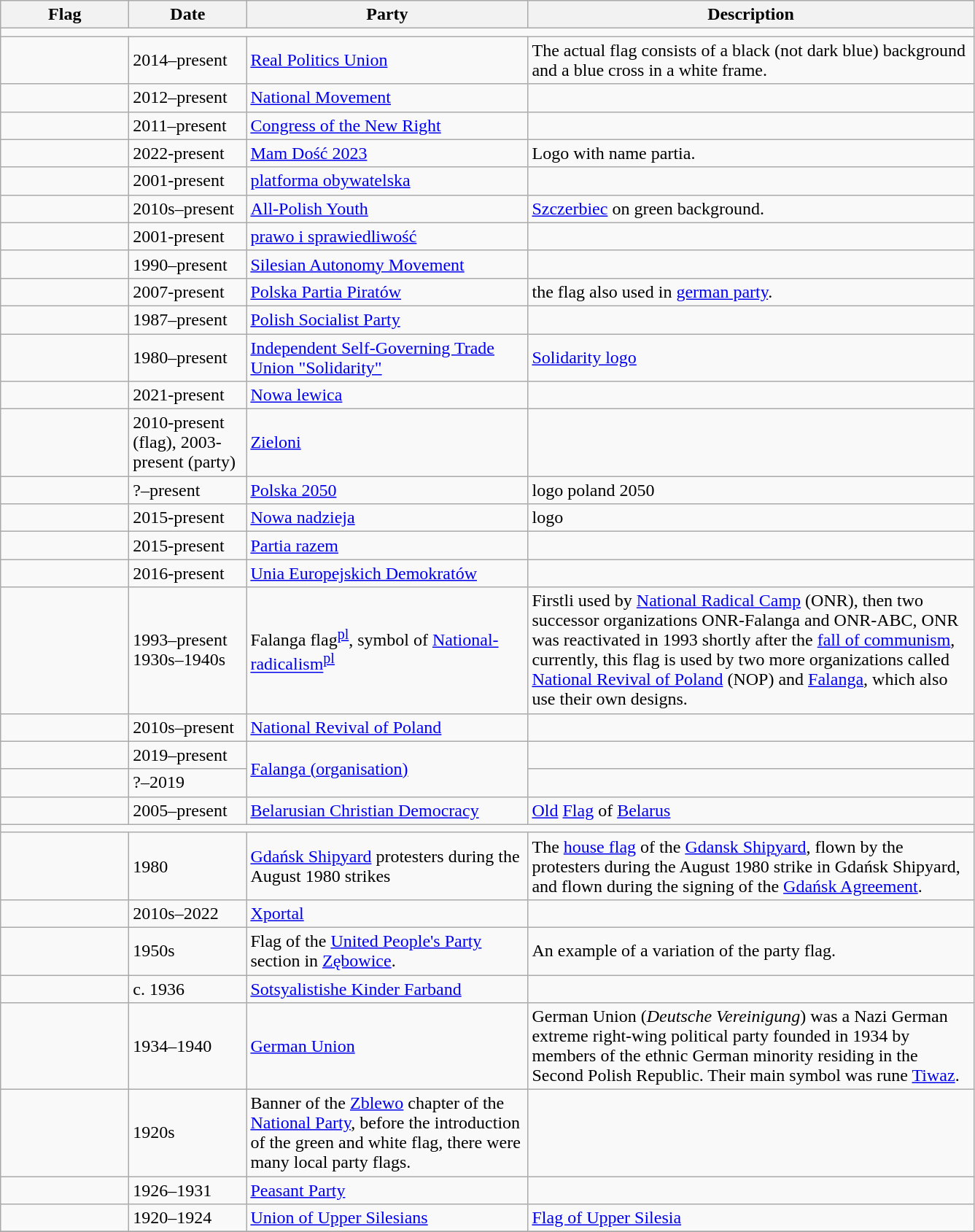<table class="wikitable" style="background:#f9f9f9">
<tr>
<th style="width:110px">Flag</th>
<th style="width:100px">Date</th>
<th style="width:250px">Party</th>
<th style="width:400px">Description</th>
</tr>
<tr>
<td colspan="4"></td>
</tr>
<tr>
<td></td>
<td>2014–present</td>
<td><a href='#'>Real Politics Union</a></td>
<td>The actual flag consists of a black (not dark blue) background and a blue cross in a white frame.</td>
</tr>
<tr>
<td><br></td>
<td>2012–present</td>
<td><a href='#'>National Movement</a></td>
<td></td>
</tr>
<tr>
<td></td>
<td>2011–present</td>
<td><a href='#'>Congress of the New Right</a></td>
<td></td>
</tr>
<tr>
<td></td>
<td>2022-present</td>
<td><a href='#'>Mam Dość 2023</a></td>
<td>Logo with name partia.</td>
</tr>
<tr>
<td></td>
<td>2001-present</td>
<td><a href='#'>platforma obywatelska</a></td>
</tr>
<tr>
<td></td>
<td>2010s–present</td>
<td><a href='#'>All-Polish Youth</a></td>
<td> <a href='#'>Szczerbiec</a> on green background.</td>
</tr>
<tr>
<td></td>
<td>2001-present</td>
<td><a href='#'>prawo i sprawiedliwość</a></td>
<td></td>
</tr>
<tr>
<td></td>
<td>1990–present</td>
<td><a href='#'>Silesian Autonomy Movement</a></td>
<td></td>
</tr>
<tr>
<td></td>
<td>2007-present</td>
<td><a href='#'>Polska Partia Piratów</a></td>
<td>the flag also used in <a href='#'>german party</a>.</td>
</tr>
<tr>
<td></td>
<td>1987–present</td>
<td><a href='#'>Polish Socialist Party</a></td>
<td></td>
</tr>
<tr>
<td></td>
<td>1980–present</td>
<td><a href='#'>Independent 
Self-Governing Trade Union "Solidarity"</a></td>
<td><a href='#'>Solidarity logo</a></td>
</tr>
<tr>
<td></td>
<td>2021-present</td>
<td><a href='#'>Nowa lewica</a></td>
<td></td>
</tr>
<tr>
<td></td>
<td>2010-present (flag), 2003-present (party)</td>
<td><a href='#'>Zieloni</a></td>
<td></td>
</tr>
<tr>
<td></td>
<td>?–present</td>
<td><a href='#'>Polska 2050</a></td>
<td>logo poland 2050</td>
</tr>
<tr>
<td></td>
<td>2015-present</td>
<td><a href='#'>Nowa nadzieja</a></td>
<td>logo</td>
</tr>
<tr>
<td></td>
<td>2015-present</td>
<td><a href='#'>Partia razem</a></td>
<td></td>
</tr>
<tr>
<td></td>
<td>2016-present</td>
<td><a href='#'>Unia Europejskich Demokratów</a></td>
<td></td>
</tr>
<tr>
<td></td>
<td>1993–present<br>1930s–1940s</td>
<td>Falanga flag<sup><a href='#'>pl</a></sup>, symbol of <a href='#'>National-radicalism</a><sup><a href='#'>pl</a></sup></td>
<td>Firstli used by <a href='#'>National Radical Camp</a> (ONR), then two successor organizations ONR-Falanga and ONR-ABC, ONR was reactivated in 1993 shortly after the <a href='#'>fall of communism</a>, currently, this flag is used by two more organizations called <a href='#'>National Revival of Poland</a> (NOP) and <a href='#'>Falanga</a>, which also use their own designs.</td>
</tr>
<tr>
<td></td>
<td>2010s–present</td>
<td><a href='#'>National Revival of Poland</a></td>
<td></td>
</tr>
<tr>
<td></td>
<td>2019–present</td>
<td rowspan="2"><a href='#'>Falanga (organisation)</a></td>
<td></td>
</tr>
<tr>
<td></td>
<td>?–2019</td>
<td></td>
</tr>
<tr>
<td></td>
<td>2005–present</td>
<td><a href='#'>Belarusian Christian Democracy</a></td>
<td><a href='#'>Old</a> <a href='#'>Flag</a> of <a href='#'>Belarus</a></td>
</tr>
<tr>
<td colspan="4"></td>
</tr>
<tr>
<td></td>
<td>1980</td>
<td><a href='#'>Gdańsk Shipyard</a> protesters during the August 1980 strikes</td>
<td>The <a href='#'>house flag</a> of the <a href='#'>Gdansk Shipyard</a>, flown by the protesters during the August 1980 strike in Gdańsk Shipyard, and flown during the signing of the <a href='#'>Gdańsk Agreement</a>.</td>
</tr>
<tr>
<td></td>
<td>2010s–2022</td>
<td><a href='#'>Xportal</a></td>
<td></td>
</tr>
<tr>
<td></td>
<td>1950s</td>
<td>Flag of the <a href='#'>United People's Party</a> section in <a href='#'>Zębowice</a>.</td>
<td>An example of a variation of the party flag.</td>
</tr>
<tr>
<td></td>
<td>c. 1936</td>
<td><a href='#'>Sotsyalistishe Kinder Farband</a></td>
<td></td>
</tr>
<tr>
<td></td>
<td>1934–1940</td>
<td><a href='#'>German Union</a></td>
<td> German Union (<em>Deutsche Vereinigung</em>) was a Nazi German extreme right-wing political party founded in 1934 by members of the ethnic German minority residing in the Second Polish Republic. Their main symbol was rune <a href='#'>Tiwaz</a>.</td>
</tr>
<tr>
<td></td>
<td>1920s</td>
<td>Banner of the <a href='#'>Zblewo</a> chapter of the <a href='#'>National Party</a>, before the introduction of the green and white flag, there were many local party flags.</td>
<td></td>
</tr>
<tr>
<td></td>
<td>1926–1931</td>
<td><a href='#'>Peasant Party</a></td>
<td></td>
</tr>
<tr>
<td></td>
<td>1920–1924</td>
<td><a href='#'>Union of Upper Silesians</a></td>
<td><a href='#'>Flag of Upper Silesia</a></td>
</tr>
<tr>
</tr>
</table>
